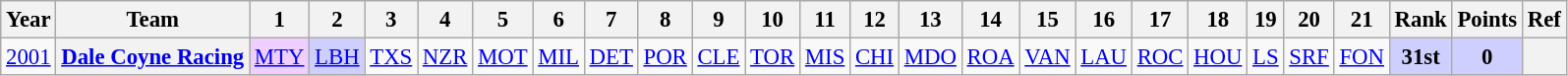<table class="wikitable" style="text-align:center; font-size:95%">
<tr>
<th>Year</th>
<th>Team</th>
<th>1</th>
<th>2</th>
<th>3</th>
<th>4</th>
<th>5</th>
<th>6</th>
<th>7</th>
<th>8</th>
<th>9</th>
<th>10</th>
<th>11</th>
<th>12</th>
<th>13</th>
<th>14</th>
<th>15</th>
<th>16</th>
<th>17</th>
<th>18</th>
<th>19</th>
<th>20</th>
<th>21</th>
<th>Rank</th>
<th>Points</th>
<th>Ref</th>
</tr>
<tr>
<td><a href='#'>2001</a></td>
<th><a href='#'>Dale Coyne Racing</a></th>
<td style="background:#EFCFFF;"><a href='#'>MTY</a><br></td>
<td style="background:#CFCFFF;"><a href='#'>LBH</a><br></td>
<td><a href='#'>TXS</a></td>
<td><a href='#'>NZR</a></td>
<td><a href='#'>MOT</a></td>
<td><a href='#'>MIL</a></td>
<td><a href='#'>DET</a></td>
<td><a href='#'>POR</a></td>
<td><a href='#'>CLE</a></td>
<td><a href='#'>TOR</a></td>
<td><a href='#'>MIS</a></td>
<td><a href='#'>CHI</a></td>
<td><a href='#'>MDO</a></td>
<td><a href='#'>ROA</a></td>
<td><a href='#'>VAN</a></td>
<td><a href='#'>LAU</a></td>
<td><a href='#'>ROC</a></td>
<td><a href='#'>HOU</a></td>
<td><a href='#'>LS</a></td>
<td><a href='#'>SRF</a></td>
<td><a href='#'>FON</a></td>
<td style="background:#CFCFFF;"><strong>31st</strong></td>
<td style="background:#CFCFFF;"><strong>0</strong></td>
<th></th>
</tr>
</table>
